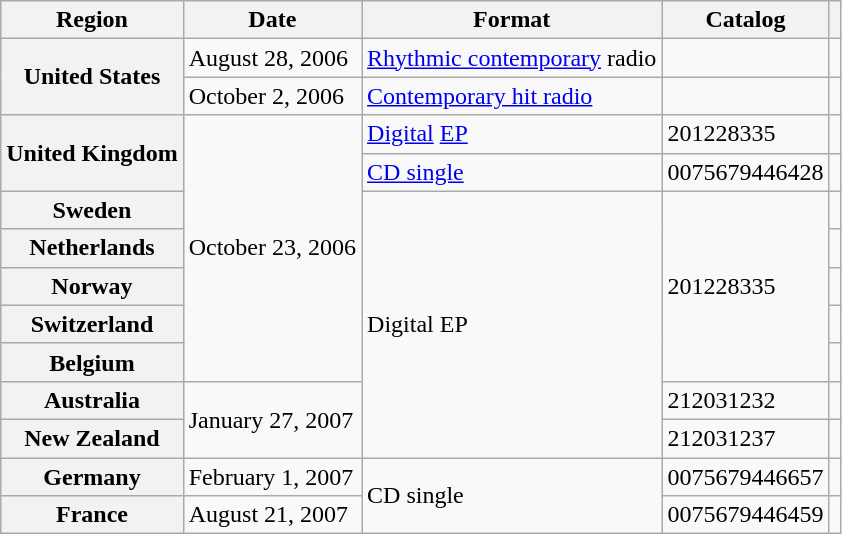<table class="wikitable plainrowheaders">
<tr>
<th>Region</th>
<th>Date</th>
<th>Format</th>
<th>Catalog</th>
<th scope="col"></th>
</tr>
<tr>
<th scope="row" rowspan="2">United States</th>
<td>August 28, 2006</td>
<td><a href='#'>Rhythmic contemporary</a> radio</td>
<td></td>
<td></td>
</tr>
<tr>
<td>October 2, 2006</td>
<td><a href='#'>Contemporary hit radio</a></td>
<td></td>
<td></td>
</tr>
<tr>
<th scope="row" rowspan="2">United Kingdom</th>
<td rowspan="7">October 23, 2006</td>
<td><a href='#'>Digital</a> <a href='#'>EP</a></td>
<td>201228335</td>
<td></td>
</tr>
<tr>
<td><a href='#'>CD single</a></td>
<td>0075679446428</td>
<td></td>
</tr>
<tr>
<th scope="row">Sweden</th>
<td rowspan="7">Digital EP</td>
<td rowspan="5">201228335</td>
<td></td>
</tr>
<tr>
<th scope="row">Netherlands</th>
<td></td>
</tr>
<tr>
<th scope="row">Norway</th>
<td></td>
</tr>
<tr>
<th scope="row">Switzerland</th>
<td></td>
</tr>
<tr>
<th scope="row">Belgium</th>
<td></td>
</tr>
<tr>
<th scope="row">Australia</th>
<td rowspan="2">January 27, 2007</td>
<td>212031232</td>
<td></td>
</tr>
<tr>
<th scope="row">New Zealand</th>
<td>212031237</td>
<td></td>
</tr>
<tr>
<th scope="row">Germany</th>
<td>February 1, 2007</td>
<td rowspan="2">CD single</td>
<td>0075679446657</td>
<td></td>
</tr>
<tr>
<th scope="row">France</th>
<td>August 21, 2007</td>
<td>0075679446459</td>
<td></td>
</tr>
</table>
